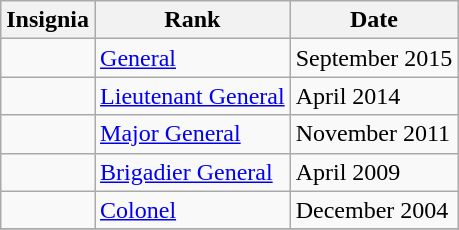<table class="wikitable">
<tr>
<th>Insignia</th>
<th>Rank</th>
<th>Date</th>
</tr>
<tr>
<td></td>
<td><a href='#'>General</a></td>
<td>September 2015</td>
</tr>
<tr>
<td></td>
<td><a href='#'>Lieutenant General</a></td>
<td>April 2014</td>
</tr>
<tr>
<td></td>
<td><a href='#'>Major General</a></td>
<td>November 2011</td>
</tr>
<tr>
<td></td>
<td><a href='#'>Brigadier General</a></td>
<td>April 2009</td>
</tr>
<tr>
<td></td>
<td><a href='#'>Colonel</a></td>
<td>December 2004</td>
</tr>
<tr>
</tr>
</table>
